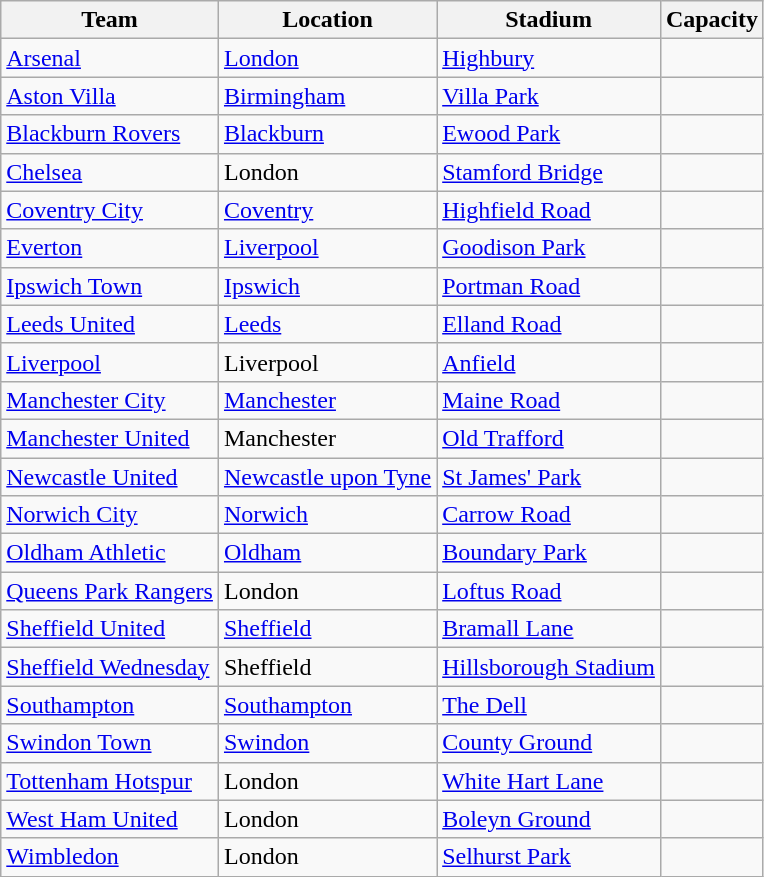<table class="wikitable sortable" style="text-align: left;">
<tr>
<th>Team</th>
<th>Location</th>
<th>Stadium</th>
<th>Capacity</th>
</tr>
<tr>
<td><a href='#'>Arsenal</a></td>
<td><a href='#'>London</a> </td>
<td><a href='#'>Highbury</a></td>
<td align="center"></td>
</tr>
<tr>
<td><a href='#'>Aston Villa</a></td>
<td><a href='#'>Birmingham</a></td>
<td><a href='#'>Villa Park</a></td>
<td align="center"></td>
</tr>
<tr>
<td><a href='#'>Blackburn Rovers</a></td>
<td><a href='#'>Blackburn</a></td>
<td><a href='#'>Ewood Park</a></td>
<td align="center"></td>
</tr>
<tr>
<td><a href='#'>Chelsea</a></td>
<td>London </td>
<td><a href='#'>Stamford Bridge</a></td>
<td align="center"></td>
</tr>
<tr>
<td><a href='#'>Coventry City</a></td>
<td><a href='#'>Coventry</a></td>
<td><a href='#'>Highfield Road</a></td>
<td align="center"></td>
</tr>
<tr>
<td><a href='#'>Everton</a></td>
<td><a href='#'>Liverpool</a> </td>
<td><a href='#'>Goodison Park</a></td>
<td align="center"></td>
</tr>
<tr>
<td><a href='#'>Ipswich Town</a></td>
<td><a href='#'>Ipswich</a></td>
<td><a href='#'>Portman Road</a></td>
<td align="center"></td>
</tr>
<tr>
<td><a href='#'>Leeds United</a></td>
<td><a href='#'>Leeds</a></td>
<td><a href='#'>Elland Road</a></td>
<td align="center"></td>
</tr>
<tr>
<td><a href='#'>Liverpool</a></td>
<td>Liverpool </td>
<td><a href='#'>Anfield</a></td>
<td align="center"></td>
</tr>
<tr>
<td><a href='#'>Manchester City</a></td>
<td><a href='#'>Manchester</a> </td>
<td><a href='#'>Maine Road</a></td>
<td align="center"></td>
</tr>
<tr>
<td><a href='#'>Manchester United</a></td>
<td>Manchester </td>
<td><a href='#'>Old Trafford</a></td>
<td align="center"></td>
</tr>
<tr>
<td><a href='#'>Newcastle United</a></td>
<td><a href='#'>Newcastle upon Tyne</a></td>
<td><a href='#'>St James' Park</a></td>
<td align="center"></td>
</tr>
<tr>
<td><a href='#'>Norwich City</a></td>
<td><a href='#'>Norwich</a></td>
<td><a href='#'>Carrow Road</a></td>
<td align="center"></td>
</tr>
<tr>
<td><a href='#'>Oldham Athletic</a></td>
<td><a href='#'>Oldham</a></td>
<td><a href='#'>Boundary Park</a></td>
<td align="center"></td>
</tr>
<tr>
<td><a href='#'>Queens Park Rangers</a></td>
<td>London </td>
<td><a href='#'>Loftus Road</a></td>
<td align="center"></td>
</tr>
<tr>
<td><a href='#'>Sheffield United</a></td>
<td><a href='#'>Sheffield</a> </td>
<td><a href='#'>Bramall Lane</a></td>
<td align="center"></td>
</tr>
<tr>
<td><a href='#'>Sheffield Wednesday</a></td>
<td>Sheffield </td>
<td><a href='#'>Hillsborough Stadium</a></td>
<td align="center"></td>
</tr>
<tr>
<td><a href='#'>Southampton</a></td>
<td><a href='#'>Southampton</a></td>
<td><a href='#'>The Dell</a></td>
<td align="center"></td>
</tr>
<tr>
<td><a href='#'>Swindon Town</a></td>
<td><a href='#'>Swindon</a></td>
<td><a href='#'>County Ground</a></td>
<td align="center"></td>
</tr>
<tr>
<td><a href='#'>Tottenham Hotspur</a></td>
<td>London </td>
<td><a href='#'>White Hart Lane</a></td>
<td align="center"></td>
</tr>
<tr>
<td><a href='#'>West Ham United</a></td>
<td>London </td>
<td><a href='#'>Boleyn Ground</a></td>
<td align="center"></td>
</tr>
<tr>
<td><a href='#'>Wimbledon</a></td>
<td>London </td>
<td><a href='#'>Selhurst Park</a></td>
<td align="center"></td>
</tr>
</table>
